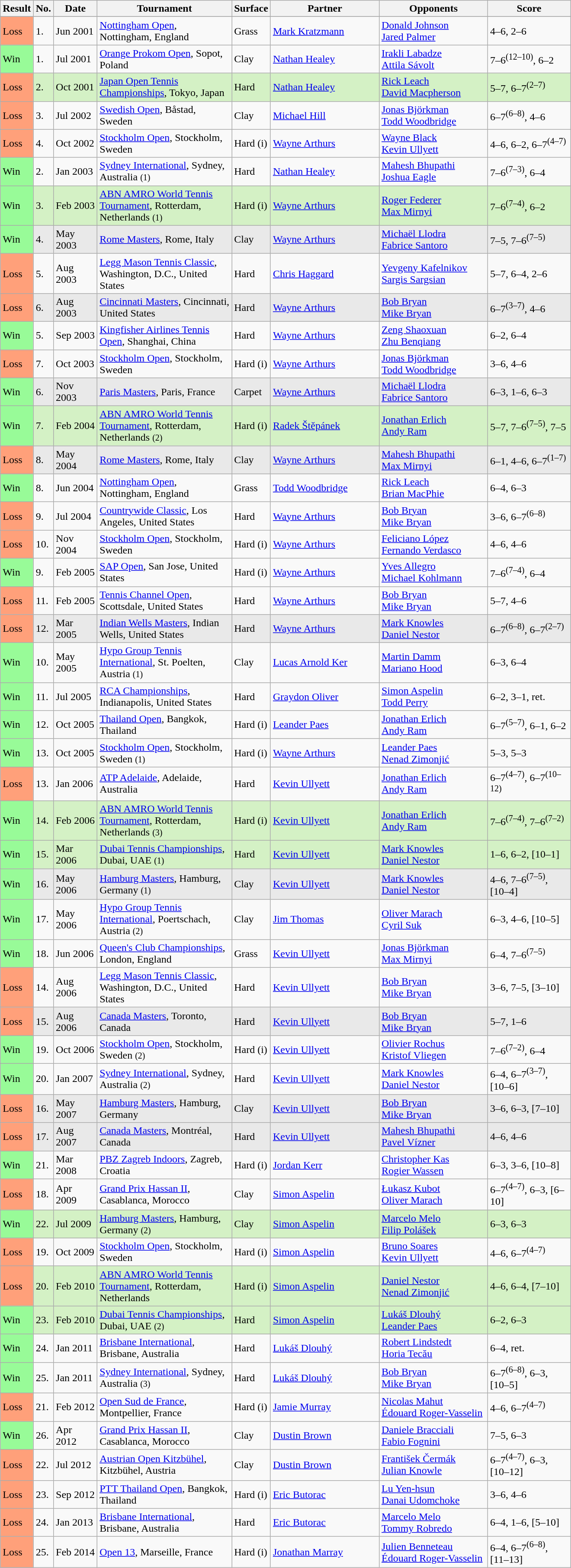<table class="sortable wikitable">
<tr>
<th style="width:40px">Result</th>
<th width=15>No.</th>
<th style="width:60px">Date</th>
<th width=200>Tournament</th>
<th width=35>Surface</th>
<th style="width:160px">Partner</th>
<th style="width:160px">Opponents</th>
<th style="width:120px" class="unsortable">Score</th>
</tr>
<tr>
</tr>
<tr>
<td style="background:#ffa07a;">Loss</td>
<td>1.</td>
<td>Jun 2001</td>
<td><a href='#'>Nottingham Open</a>, Nottingham, England</td>
<td>Grass</td>
<td> <a href='#'>Mark Kratzmann</a></td>
<td> <a href='#'>Donald Johnson</a><br> <a href='#'>Jared Palmer</a></td>
<td>4–6, 2–6</td>
</tr>
<tr>
<td style="background:#98fb98;">Win</td>
<td>1.</td>
<td>Jul 2001</td>
<td><a href='#'>Orange Prokom Open</a>, Sopot, Poland</td>
<td>Clay</td>
<td> <a href='#'>Nathan Healey</a></td>
<td> <a href='#'>Irakli Labadze</a><br> <a href='#'>Attila Sávolt</a></td>
<td>7–6<sup>(12–10)</sup>, 6–2</td>
</tr>
<tr style="background:#d4f1c5;">
<td style="background:#ffa07a;">Loss</td>
<td>2.</td>
<td>Oct 2001</td>
<td><a href='#'>Japan Open Tennis Championships</a>, Tokyo, Japan</td>
<td>Hard</td>
<td> <a href='#'>Nathan Healey</a></td>
<td> <a href='#'>Rick Leach</a><br> <a href='#'>David Macpherson</a></td>
<td>5–7, 6–7<sup>(2–7)</sup></td>
</tr>
<tr>
<td style="background:#ffa07a;">Loss</td>
<td>3.</td>
<td>Jul 2002</td>
<td><a href='#'>Swedish Open</a>, Båstad, Sweden</td>
<td>Clay</td>
<td> <a href='#'>Michael Hill</a></td>
<td> <a href='#'>Jonas Björkman</a><br> <a href='#'>Todd Woodbridge</a></td>
<td>6–7<sup>(6–8)</sup>, 4–6</td>
</tr>
<tr>
<td style="background:#ffa07a;">Loss</td>
<td>4.</td>
<td>Oct 2002</td>
<td><a href='#'>Stockholm Open</a>, Stockholm, Sweden</td>
<td>Hard (i)</td>
<td> <a href='#'>Wayne Arthurs</a></td>
<td> <a href='#'>Wayne Black</a><br> <a href='#'>Kevin Ullyett</a></td>
<td>4–6, 6–2, 6–7<sup>(4–7)</sup></td>
</tr>
<tr>
<td style="background:#98fb98;">Win</td>
<td>2.</td>
<td>Jan 2003</td>
<td><a href='#'>Sydney International</a>, Sydney, Australia <small>(1)</small></td>
<td>Hard</td>
<td> <a href='#'>Nathan Healey</a></td>
<td> <a href='#'>Mahesh Bhupathi</a><br> <a href='#'>Joshua Eagle</a></td>
<td>7–6<sup>(7–3)</sup>, 6–4</td>
</tr>
<tr style="background:#d4f1c5;">
<td style="background:#98fb98;">Win</td>
<td>3.</td>
<td>Feb 2003</td>
<td><a href='#'>ABN AMRO World Tennis Tournament</a>, Rotterdam, Netherlands <small>(1)</small></td>
<td>Hard (i)</td>
<td> <a href='#'>Wayne Arthurs</a></td>
<td> <a href='#'>Roger Federer</a><br> <a href='#'>Max Mirnyi</a></td>
<td>7–6<sup>(7–4)</sup>, 6–2</td>
</tr>
<tr style="background:#e9e9e9;">
<td style="background:#98fb98;">Win</td>
<td>4.</td>
<td>May 2003</td>
<td><a href='#'>Rome Masters</a>, Rome, Italy</td>
<td>Clay</td>
<td> <a href='#'>Wayne Arthurs</a></td>
<td> <a href='#'>Michaël Llodra</a><br> <a href='#'>Fabrice Santoro</a></td>
<td>7–5, 7–6<sup>(7–5)</sup></td>
</tr>
<tr>
<td style="background:#ffa07a;">Loss</td>
<td>5.</td>
<td>Aug 2003</td>
<td><a href='#'>Legg Mason Tennis Classic</a>, Washington, D.C., United States</td>
<td>Hard</td>
<td> <a href='#'>Chris Haggard</a></td>
<td> <a href='#'>Yevgeny Kafelnikov</a><br> <a href='#'>Sargis Sargsian</a></td>
<td>5–7, 6–4, 2–6</td>
</tr>
<tr style="background:#e9e9e9;">
<td style="background:#ffa07a;">Loss</td>
<td>6.</td>
<td>Aug 2003</td>
<td><a href='#'>Cincinnati Masters</a>, Cincinnati, United States</td>
<td>Hard</td>
<td> <a href='#'>Wayne Arthurs</a></td>
<td> <a href='#'>Bob Bryan</a><br> <a href='#'>Mike Bryan</a></td>
<td>6–7<sup>(3–7)</sup>, 4–6</td>
</tr>
<tr>
<td style="background:#98fb98;">Win</td>
<td>5.</td>
<td>Sep 2003</td>
<td><a href='#'>Kingfisher Airlines Tennis Open</a>, Shanghai, China</td>
<td>Hard</td>
<td> <a href='#'>Wayne Arthurs</a></td>
<td> <a href='#'>Zeng Shaoxuan</a><br> <a href='#'>Zhu Benqiang</a></td>
<td>6–2, 6–4</td>
</tr>
<tr>
<td style="background:#ffa07a;">Loss</td>
<td>7.</td>
<td>Oct 2003</td>
<td><a href='#'>Stockholm Open</a>, Stockholm, Sweden</td>
<td>Hard (i)</td>
<td> <a href='#'>Wayne Arthurs</a></td>
<td> <a href='#'>Jonas Björkman</a><br> <a href='#'>Todd Woodbridge</a></td>
<td>3–6, 4–6</td>
</tr>
<tr style="background:#e9e9e9;">
<td style="background:#98fb98;">Win</td>
<td>6.</td>
<td>Nov 2003</td>
<td><a href='#'>Paris Masters</a>, Paris, France</td>
<td>Carpet</td>
<td> <a href='#'>Wayne Arthurs</a></td>
<td> <a href='#'>Michaël Llodra</a><br> <a href='#'>Fabrice Santoro</a></td>
<td>6–3, 1–6, 6–3</td>
</tr>
<tr style="background:#d4f1c5;">
<td style="background:#98fb98;">Win</td>
<td>7.</td>
<td>Feb 2004</td>
<td><a href='#'>ABN AMRO World Tennis Tournament</a>, Rotterdam, Netherlands <small>(2)</small></td>
<td>Hard (i)</td>
<td> <a href='#'>Radek Štěpánek</a></td>
<td> <a href='#'>Jonathan Erlich</a><br> <a href='#'>Andy Ram</a></td>
<td>5–7, 7–6<sup>(7–5)</sup>, 7–5</td>
</tr>
<tr style="background:#e9e9e9;">
<td style="background:#ffa07a;">Loss</td>
<td>8.</td>
<td>May 2004</td>
<td><a href='#'>Rome Masters</a>, Rome, Italy</td>
<td>Clay</td>
<td> <a href='#'>Wayne Arthurs</a></td>
<td> <a href='#'>Mahesh Bhupathi</a><br> <a href='#'>Max Mirnyi</a></td>
<td>6–1, 4–6, 6–7<sup>(1–7)</sup></td>
</tr>
<tr>
<td style="background:#98fb98;">Win</td>
<td>8.</td>
<td>Jun 2004</td>
<td><a href='#'>Nottingham Open</a>, Nottingham, England</td>
<td>Grass</td>
<td> <a href='#'>Todd Woodbridge</a></td>
<td> <a href='#'>Rick Leach</a><br> <a href='#'>Brian MacPhie</a></td>
<td>6–4, 6–3</td>
</tr>
<tr>
<td style="background:#ffa07a;">Loss</td>
<td>9.</td>
<td>Jul 2004</td>
<td><a href='#'>Countrywide Classic</a>, Los Angeles, United States</td>
<td>Hard</td>
<td> <a href='#'>Wayne Arthurs</a></td>
<td> <a href='#'>Bob Bryan</a><br> <a href='#'>Mike Bryan</a></td>
<td>3–6, 6–7<sup>(6–8)</sup></td>
</tr>
<tr>
<td style="background:#ffa07a;">Loss</td>
<td>10.</td>
<td>Nov 2004</td>
<td><a href='#'>Stockholm Open</a>, Stockholm, Sweden</td>
<td>Hard (i)</td>
<td> <a href='#'>Wayne Arthurs</a></td>
<td> <a href='#'>Feliciano López</a><br> <a href='#'>Fernando Verdasco</a></td>
<td>4–6, 4–6</td>
</tr>
<tr>
<td style="background:#98fb98;">Win</td>
<td>9.</td>
<td>Feb 2005</td>
<td><a href='#'>SAP Open</a>, San Jose, United States</td>
<td>Hard (i)</td>
<td> <a href='#'>Wayne Arthurs</a></td>
<td> <a href='#'>Yves Allegro</a><br> <a href='#'>Michael Kohlmann</a></td>
<td>7–6<sup>(7–4)</sup>, 6–4</td>
</tr>
<tr>
<td style="background:#ffa07a;">Loss</td>
<td>11.</td>
<td>Feb 2005</td>
<td><a href='#'>Tennis Channel Open</a>, Scottsdale, United States</td>
<td>Hard</td>
<td> <a href='#'>Wayne Arthurs</a></td>
<td> <a href='#'>Bob Bryan</a><br> <a href='#'>Mike Bryan</a></td>
<td>5–7, 4–6</td>
</tr>
<tr style="background:#e9e9e9;">
<td style="background:#ffa07a;">Loss</td>
<td>12.</td>
<td>Mar 2005</td>
<td><a href='#'>Indian Wells Masters</a>, Indian Wells, United States</td>
<td>Hard</td>
<td> <a href='#'>Wayne Arthurs</a></td>
<td> <a href='#'>Mark Knowles</a><br> <a href='#'>Daniel Nestor</a></td>
<td>6–7<sup>(6–8)</sup>, 6–7<sup>(2–7)</sup></td>
</tr>
<tr>
<td style="background:#98fb98;">Win</td>
<td>10.</td>
<td>May 2005</td>
<td><a href='#'>Hypo Group Tennis International</a>, St. Poelten, Austria <small>(1)</small></td>
<td>Clay</td>
<td> <a href='#'>Lucas Arnold Ker</a></td>
<td> <a href='#'>Martin Damm</a><br> <a href='#'>Mariano Hood</a></td>
<td>6–3, 6–4</td>
</tr>
<tr>
<td style="background:#98fb98;">Win</td>
<td>11.</td>
<td>Jul 2005</td>
<td><a href='#'>RCA Championships</a>, Indianapolis, United States</td>
<td>Hard</td>
<td> <a href='#'>Graydon Oliver</a></td>
<td> <a href='#'>Simon Aspelin</a><br> <a href='#'>Todd Perry</a></td>
<td>6–2, 3–1, ret.</td>
</tr>
<tr>
<td style="background:#98fb98;">Win</td>
<td>12.</td>
<td>Oct 2005</td>
<td><a href='#'>Thailand Open</a>, Bangkok, Thailand</td>
<td>Hard (i)</td>
<td> <a href='#'>Leander Paes</a></td>
<td> <a href='#'>Jonathan Erlich</a><br> <a href='#'>Andy Ram</a></td>
<td>6–7<sup>(5–7)</sup>, 6–1, 6–2</td>
</tr>
<tr>
<td style="background:#98fb98;">Win</td>
<td>13.</td>
<td>Oct 2005</td>
<td><a href='#'>Stockholm Open</a>, Stockholm, Sweden <small>(1)</small></td>
<td>Hard (i)</td>
<td> <a href='#'>Wayne Arthurs</a></td>
<td> <a href='#'>Leander Paes</a><br> <a href='#'>Nenad Zimonjić</a></td>
<td>5–3, 5–3</td>
</tr>
<tr>
<td style="background:#ffa07a;">Loss</td>
<td>13.</td>
<td>Jan 2006</td>
<td><a href='#'>ATP Adelaide</a>, Adelaide, Australia</td>
<td>Hard</td>
<td> <a href='#'>Kevin Ullyett</a></td>
<td> <a href='#'>Jonathan Erlich</a><br> <a href='#'>Andy Ram</a></td>
<td>6–7<sup>(4–7)</sup>, 6–7<sup>(10–12)</sup></td>
</tr>
<tr style="background:#d4f1c5;">
<td style="background:#98fb98;">Win</td>
<td>14.</td>
<td>Feb 2006</td>
<td><a href='#'>ABN AMRO World Tennis Tournament</a>, Rotterdam, Netherlands <small>(3)</small></td>
<td>Hard (i)</td>
<td> <a href='#'>Kevin Ullyett</a></td>
<td> <a href='#'>Jonathan Erlich</a><br> <a href='#'>Andy Ram</a></td>
<td>7–6<sup>(7–4)</sup>, 7–6<sup>(7–2)</sup></td>
</tr>
<tr style="background:#d4f1c5;">
<td style="background:#98fb98;">Win</td>
<td>15.</td>
<td>Mar 2006</td>
<td><a href='#'>Dubai Tennis Championships</a>, Dubai, UAE <small>(1)</small></td>
<td>Hard</td>
<td> <a href='#'>Kevin Ullyett</a></td>
<td> <a href='#'>Mark Knowles</a><br> <a href='#'>Daniel Nestor</a></td>
<td>1–6, 6–2, [10–1]</td>
</tr>
<tr style="background:#e9e9e9;">
<td style="background:#98fb98;">Win</td>
<td>16.</td>
<td>May 2006</td>
<td><a href='#'>Hamburg Masters</a>, Hamburg, Germany <small>(1)</small></td>
<td>Clay</td>
<td> <a href='#'>Kevin Ullyett</a></td>
<td> <a href='#'>Mark Knowles</a><br> <a href='#'>Daniel Nestor</a></td>
<td>4–6, 7–6<sup>(7–5)</sup>, [10–4]</td>
</tr>
<tr>
<td style="background:#98fb98;">Win</td>
<td>17.</td>
<td>May 2006</td>
<td><a href='#'>Hypo Group Tennis International</a>, Poertschach, Austria <small>(2)</small></td>
<td>Clay</td>
<td> <a href='#'>Jim Thomas</a></td>
<td> <a href='#'>Oliver Marach</a><br> <a href='#'>Cyril Suk</a></td>
<td>6–3, 4–6, [10–5]</td>
</tr>
<tr>
<td style="background:#98fb98;">Win</td>
<td>18.</td>
<td>Jun 2006</td>
<td><a href='#'>Queen's Club Championships</a>, London, England</td>
<td>Grass</td>
<td> <a href='#'>Kevin Ullyett</a></td>
<td> <a href='#'>Jonas Björkman</a><br> <a href='#'>Max Mirnyi</a></td>
<td>6–4, 7–6<sup>(7–5)</sup></td>
</tr>
<tr>
<td style="background:#ffa07a;">Loss</td>
<td>14.</td>
<td>Aug 2006</td>
<td><a href='#'>Legg Mason Tennis Classic</a>, Washington, D.C., United States</td>
<td>Hard</td>
<td> <a href='#'>Kevin Ullyett</a></td>
<td> <a href='#'>Bob Bryan</a><br> <a href='#'>Mike Bryan</a></td>
<td>3–6, 7–5, [3–10]</td>
</tr>
<tr style="background:#e9e9e9;">
<td style="background:#ffa07a;">Loss</td>
<td>15.</td>
<td>Aug 2006</td>
<td><a href='#'>Canada Masters</a>, Toronto, Canada</td>
<td>Hard</td>
<td> <a href='#'>Kevin Ullyett</a></td>
<td> <a href='#'>Bob Bryan</a><br> <a href='#'>Mike Bryan</a></td>
<td>5–7, 1–6</td>
</tr>
<tr>
<td style="background:#98fb98;">Win</td>
<td>19.</td>
<td>Oct 2006</td>
<td><a href='#'>Stockholm Open</a>, Stockholm, Sweden <small>(2)</small></td>
<td>Hard (i)</td>
<td> <a href='#'>Kevin Ullyett</a></td>
<td> <a href='#'>Olivier Rochus</a><br> <a href='#'>Kristof Vliegen</a></td>
<td>7–6<sup>(7–2)</sup>, 6–4</td>
</tr>
<tr>
<td style="background:#98fb98;">Win</td>
<td>20.</td>
<td>Jan 2007</td>
<td><a href='#'>Sydney International</a>, Sydney, Australia <small>(2)</small></td>
<td>Hard</td>
<td> <a href='#'>Kevin Ullyett</a></td>
<td> <a href='#'>Mark Knowles</a><br> <a href='#'>Daniel Nestor</a></td>
<td>6–4, 6–7<sup>(3–7)</sup>, [10–6]</td>
</tr>
<tr style="background:#e9e9e9;">
<td style="background:#ffa07a;">Loss</td>
<td>16.</td>
<td>May 2007</td>
<td><a href='#'>Hamburg Masters</a>, Hamburg, Germany</td>
<td>Clay</td>
<td> <a href='#'>Kevin Ullyett</a></td>
<td> <a href='#'>Bob Bryan</a><br> <a href='#'>Mike Bryan</a></td>
<td>3–6, 6–3, [7–10]</td>
</tr>
<tr style="background:#e9e9e9;">
<td style="background:#ffa07a;">Loss</td>
<td>17.</td>
<td>Aug 2007</td>
<td><a href='#'>Canada Masters</a>, Montréal, Canada</td>
<td>Hard</td>
<td> <a href='#'>Kevin Ullyett</a></td>
<td> <a href='#'>Mahesh Bhupathi</a><br> <a href='#'>Pavel Vízner</a></td>
<td>4–6, 4–6</td>
</tr>
<tr>
<td style="background:#98fb98;">Win</td>
<td>21.</td>
<td>Mar 2008</td>
<td><a href='#'>PBZ Zagreb Indoors</a>, Zagreb, Croatia</td>
<td>Hard (i)</td>
<td> <a href='#'>Jordan Kerr</a></td>
<td> <a href='#'>Christopher Kas</a><br> <a href='#'>Rogier Wassen</a></td>
<td>6–3, 3–6, [10–8]</td>
</tr>
<tr>
<td style="background:#ffa07a;">Loss</td>
<td>18.</td>
<td>Apr 2009</td>
<td><a href='#'>Grand Prix Hassan II</a>, Casablanca, Morocco</td>
<td>Clay</td>
<td> <a href='#'>Simon Aspelin</a></td>
<td> <a href='#'>Łukasz Kubot</a><br> <a href='#'>Oliver Marach</a></td>
<td>6–7<sup>(4–7)</sup>, 6–3, [6–10]</td>
</tr>
<tr style="background:#d4f1c5;">
<td style="background:#98fb98;">Win</td>
<td>22.</td>
<td>Jul 2009</td>
<td><a href='#'>Hamburg Masters</a>, Hamburg, Germany <small>(2)</small></td>
<td>Clay</td>
<td> <a href='#'>Simon Aspelin</a></td>
<td> <a href='#'>Marcelo Melo</a><br> <a href='#'>Filip Polášek</a></td>
<td>6–3, 6–3</td>
</tr>
<tr>
<td style="background:#ffa07a;">Loss</td>
<td>19.</td>
<td>Oct 2009</td>
<td><a href='#'>Stockholm Open</a>, Stockholm, Sweden</td>
<td>Hard (i)</td>
<td> <a href='#'>Simon Aspelin</a></td>
<td> <a href='#'>Bruno Soares</a><br> <a href='#'>Kevin Ullyett</a></td>
<td>4–6, 6–7<sup>(4–7)</sup></td>
</tr>
<tr style="background:#d4f1c5;">
<td style="background:#ffa07a;">Loss</td>
<td>20.</td>
<td>Feb 2010</td>
<td><a href='#'>ABN AMRO World Tennis Tournament</a>, Rotterdam, Netherlands</td>
<td>Hard (i)</td>
<td> <a href='#'>Simon Aspelin</a></td>
<td> <a href='#'>Daniel Nestor</a><br> <a href='#'>Nenad Zimonjić</a></td>
<td>4–6, 6–4, [7–10]</td>
</tr>
<tr style="background:#d4f1c5;">
<td style="background:#98fb98;">Win</td>
<td>23.</td>
<td>Feb 2010</td>
<td><a href='#'>Dubai Tennis Championships</a>, Dubai, UAE <small>(2)</small></td>
<td>Hard</td>
<td> <a href='#'>Simon Aspelin</a></td>
<td> <a href='#'>Lukáš Dlouhý</a><br> <a href='#'>Leander Paes</a></td>
<td>6–2, 6–3</td>
</tr>
<tr>
<td style="background:#98fb98;">Win</td>
<td>24.</td>
<td>Jan 2011</td>
<td><a href='#'>Brisbane International</a>, Brisbane, Australia</td>
<td>Hard</td>
<td> <a href='#'>Lukáš Dlouhý</a></td>
<td> <a href='#'>Robert Lindstedt</a><br> <a href='#'>Horia Tecău</a></td>
<td>6–4, ret.</td>
</tr>
<tr>
<td style="background:#98fb98;">Win</td>
<td>25.</td>
<td>Jan 2011</td>
<td><a href='#'>Sydney International</a>, Sydney, Australia <small>(3)</small></td>
<td>Hard</td>
<td> <a href='#'>Lukáš Dlouhý</a></td>
<td> <a href='#'>Bob Bryan</a><br> <a href='#'>Mike Bryan</a></td>
<td>6–7<sup>(6–8)</sup>, 6–3, [10–5]</td>
</tr>
<tr>
<td style="background:#ffa07a;">Loss</td>
<td>21.</td>
<td>Feb 2012</td>
<td><a href='#'>Open Sud de France</a>, Montpellier, France</td>
<td>Hard (i)</td>
<td> <a href='#'>Jamie Murray</a></td>
<td> <a href='#'>Nicolas Mahut</a><br> <a href='#'>Édouard Roger-Vasselin</a></td>
<td>4–6, 6–7<sup>(4–7)</sup></td>
</tr>
<tr>
<td style="background:#98fb98;">Win</td>
<td>26.</td>
<td>Apr 2012</td>
<td><a href='#'>Grand Prix Hassan II</a>, Casablanca, Morocco</td>
<td>Clay</td>
<td> <a href='#'>Dustin Brown</a></td>
<td> <a href='#'>Daniele Bracciali</a><br> <a href='#'>Fabio Fognini</a></td>
<td>7–5, 6–3</td>
</tr>
<tr>
<td style="background:#ffa07a;">Loss</td>
<td>22.</td>
<td>Jul 2012</td>
<td><a href='#'>Austrian Open Kitzbühel</a>, Kitzbühel, Austria</td>
<td>Clay</td>
<td> <a href='#'>Dustin Brown</a></td>
<td> <a href='#'>František Čermák</a><br> <a href='#'>Julian Knowle</a></td>
<td>6–7<sup>(4–7)</sup>, 6–3, [10–12]</td>
</tr>
<tr>
<td style="background:#ffa07a;">Loss</td>
<td>23.</td>
<td>Sep 2012</td>
<td><a href='#'>PTT Thailand Open</a>, Bangkok, Thailand</td>
<td>Hard (i)</td>
<td> <a href='#'>Eric Butorac</a></td>
<td> <a href='#'>Lu Yen-hsun</a><br> <a href='#'>Danai Udomchoke</a></td>
<td>3–6, 4–6</td>
</tr>
<tr>
<td style="background:#ffa07a;">Loss</td>
<td>24.</td>
<td>Jan 2013</td>
<td><a href='#'>Brisbane International</a>, Brisbane, Australia</td>
<td>Hard</td>
<td> <a href='#'>Eric Butorac</a></td>
<td> <a href='#'>Marcelo Melo</a><br> <a href='#'>Tommy Robredo</a></td>
<td>6–4, 1–6, [5–10]</td>
</tr>
<tr>
<td style="background:#ffa07a;">Loss</td>
<td>25.</td>
<td>Feb 2014</td>
<td><a href='#'>Open 13</a>, Marseille, France</td>
<td>Hard (i)</td>
<td> <a href='#'>Jonathan Marray</a></td>
<td> <a href='#'>Julien Benneteau</a><br> <a href='#'>Édouard Roger-Vasselin</a></td>
<td>6–4, 6–7<sup>(6–8)</sup>, [11–13]</td>
</tr>
</table>
